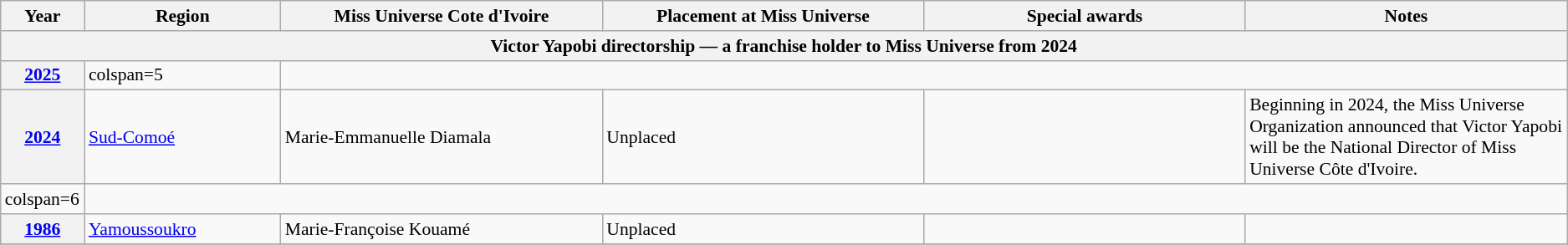<table class="wikitable " style="font-size: 90%;">
<tr>
<th width="60">Year</th>
<th width="150">Region</th>
<th width="250">Miss Universe Cote d'Ivoire</th>
<th width="250">Placement at Miss Universe</th>
<th width="250">Special awards</th>
<th width="250">Notes</th>
</tr>
<tr>
<th colspan="6">Victor Yapobi directorship — a franchise holder to Miss Universe from 2024</th>
</tr>
<tr>
<th><a href='#'>2025</a></th>
<td>colspan=5 </td>
</tr>
<tr>
<th><a href='#'>2024</a></th>
<td><a href='#'>Sud-Comoé</a></td>
<td>Marie-Emmanuelle Diamala</td>
<td>Unplaced</td>
<td></td>
<td>Beginning in 2024, the Miss Universe Organization announced that Victor Yapobi will be the National Director of Miss Universe Côte d'Ivoire.</td>
</tr>
<tr>
<td>colspan=6 </td>
</tr>
<tr>
<th><a href='#'>1986</a></th>
<td><a href='#'>Yamoussoukro</a></td>
<td>Marie-Françoise Kouamé</td>
<td>Unplaced</td>
<td></td>
<td></td>
</tr>
<tr>
</tr>
</table>
